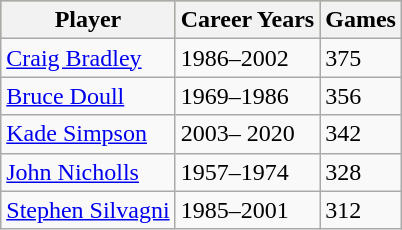<table class="wikitable">
<tr style="background:#bdb76b;">
<th>Player</th>
<th>Career Years</th>
<th>Games</th>
</tr>
<tr>
<td><a href='#'>Craig Bradley</a></td>
<td>1986–2002</td>
<td>375</td>
</tr>
<tr>
<td><a href='#'>Bruce Doull</a></td>
<td>1969–1986</td>
<td>356</td>
</tr>
<tr>
<td><a href='#'>Kade Simpson</a></td>
<td>2003– 2020</td>
<td>342</td>
</tr>
<tr>
<td><a href='#'>John Nicholls</a></td>
<td>1957–1974</td>
<td>328</td>
</tr>
<tr>
<td><a href='#'>Stephen Silvagni</a></td>
<td>1985–2001</td>
<td>312</td>
</tr>
</table>
